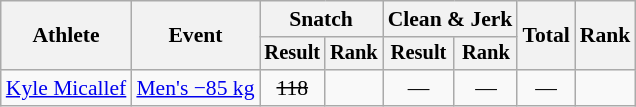<table class="wikitable" style="font-size:90%">
<tr>
<th rowspan="2">Athlete</th>
<th rowspan="2">Event</th>
<th colspan="2">Snatch</th>
<th colspan="2">Clean & Jerk</th>
<th rowspan="2">Total</th>
<th rowspan="2">Rank</th>
</tr>
<tr style="font-size:95%">
<th>Result</th>
<th>Rank</th>
<th>Result</th>
<th>Rank</th>
</tr>
<tr align=center>
<td align=left><a href='#'>Kyle Micallef</a></td>
<td align=left><a href='#'>Men's −85 kg</a></td>
<td><s>118</s></td>
<td></td>
<td>—</td>
<td>—</td>
<td>—</td>
<td></td>
</tr>
</table>
